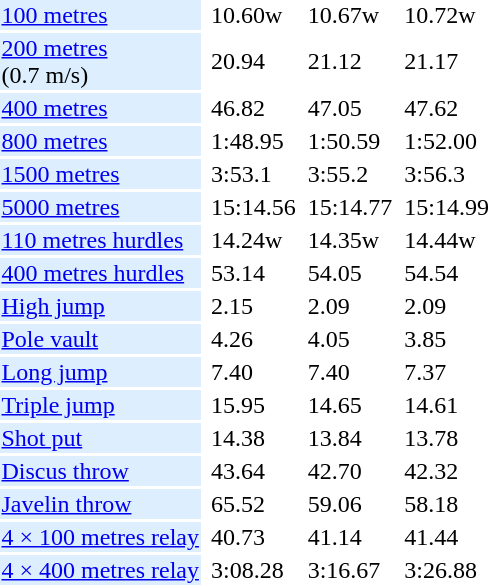<table>
<tr>
<td bgcolor = DDEEFF><a href='#'>100 metres</a></td>
<td></td>
<td>10.60w</td>
<td></td>
<td>10.67w</td>
<td></td>
<td>10.72w</td>
</tr>
<tr>
<td bgcolor = DDEEFF><a href='#'>200 metres</a> <br> (0.7 m/s)</td>
<td></td>
<td>20.94</td>
<td></td>
<td>21.12</td>
<td></td>
<td>21.17</td>
</tr>
<tr>
<td bgcolor = DDEEFF><a href='#'>400 metres</a></td>
<td></td>
<td>46.82</td>
<td></td>
<td>47.05</td>
<td></td>
<td>47.62</td>
</tr>
<tr>
<td bgcolor = DDEEFF><a href='#'>800 metres</a></td>
<td></td>
<td>1:48.95</td>
<td></td>
<td>1:50.59</td>
<td></td>
<td>1:52.00</td>
</tr>
<tr>
<td bgcolor = DDEEFF><a href='#'>1500 metres</a></td>
<td></td>
<td>3:53.1</td>
<td></td>
<td>3:55.2</td>
<td></td>
<td>3:56.3</td>
</tr>
<tr>
<td bgcolor = DDEEFF><a href='#'>5000 metres</a></td>
<td></td>
<td>15:14.56</td>
<td></td>
<td>15:14.77</td>
<td></td>
<td>15:14.99</td>
</tr>
<tr>
<td bgcolor = DDEEFF><a href='#'>110 metres hurdles</a></td>
<td></td>
<td>14.24w</td>
<td></td>
<td>14.35w</td>
<td></td>
<td>14.44w</td>
</tr>
<tr>
<td bgcolor = DDEEFF><a href='#'>400 metres hurdles</a></td>
<td></td>
<td>53.14</td>
<td></td>
<td>54.05</td>
<td></td>
<td>54.54</td>
</tr>
<tr>
<td bgcolor = DDEEFF><a href='#'>High jump</a></td>
<td></td>
<td>2.15</td>
<td></td>
<td>2.09</td>
<td></td>
<td>2.09</td>
</tr>
<tr>
<td bgcolor = DDEEFF><a href='#'>Pole vault</a></td>
<td></td>
<td>4.26</td>
<td></td>
<td>4.05</td>
<td></td>
<td>3.85</td>
</tr>
<tr>
<td bgcolor = DDEEFF><a href='#'>Long jump</a></td>
<td></td>
<td>7.40</td>
<td></td>
<td>7.40</td>
<td></td>
<td>7.37</td>
</tr>
<tr>
<td bgcolor = DDEEFF><a href='#'>Triple jump</a></td>
<td></td>
<td>15.95</td>
<td></td>
<td>14.65</td>
<td></td>
<td>14.61</td>
</tr>
<tr>
<td bgcolor = DDEEFF><a href='#'>Shot put</a></td>
<td></td>
<td>14.38</td>
<td></td>
<td>13.84</td>
<td></td>
<td>13.78</td>
</tr>
<tr>
<td bgcolor = DDEEFF><a href='#'>Discus throw</a></td>
<td></td>
<td>43.64</td>
<td></td>
<td>42.70</td>
<td></td>
<td>42.32</td>
</tr>
<tr>
<td bgcolor = DDEEFF><a href='#'>Javelin throw</a></td>
<td></td>
<td>65.52</td>
<td></td>
<td>59.06</td>
<td></td>
<td>58.18</td>
</tr>
<tr>
<td bgcolor = DDEEFF><a href='#'>4 × 100 metres relay</a></td>
<td></td>
<td>40.73</td>
<td></td>
<td>41.14</td>
<td></td>
<td>41.44</td>
</tr>
<tr>
<td bgcolor = DDEEFF><a href='#'>4 × 400 metres relay</a></td>
<td></td>
<td>3:08.28</td>
<td></td>
<td>3:16.67</td>
<td></td>
<td>3:26.88</td>
</tr>
</table>
